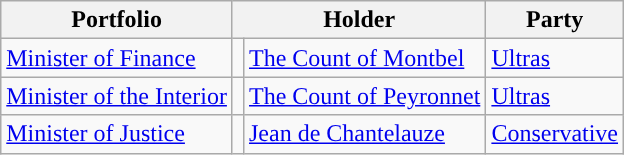<table class="wikitable">
<tr>
<th>Portfolio</th>
<th colspan=2>Holder</th>
<th>Party</th>
</tr>
<tr>
<td><a href='#'>Minister of Finance</a></td>
<td style="background:"></td>
<td><a href='#'>The Count of Montbel</a></td>
<td><a href='#'>Ultras</a></td>
</tr>
<tr>
<td><a href='#'>Minister of the Interior</a></td>
<td style="background:"></td>
<td><a href='#'>The Count of Peyronnet</a></td>
<td><a href='#'>Ultras</a></td>
</tr>
<tr>
<td><a href='#'>Minister of Justice</a></td>
<td style="background:"></td>
<td><a href='#'>Jean de Chantelauze</a></td>
<td><a href='#'>Conservative</a></td>
</tr>
</table>
